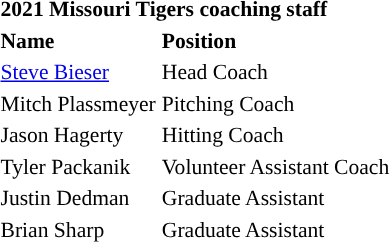<table class="toccolours" style="text-align: left; font-size:90%;">
<tr>
<th colspan="10">2021 Missouri Tigers coaching staff</th>
</tr>
<tr>
<th>Name</th>
<th>Position</th>
</tr>
<tr>
<td><a href='#'>Steve Bieser</a></td>
<td>Head Coach</td>
</tr>
<tr>
<td>Mitch Plassmeyer</td>
<td>Pitching Coach</td>
</tr>
<tr>
<td>Jason Hagerty</td>
<td>Hitting Coach</td>
</tr>
<tr>
<td>Tyler Packanik</td>
<td>Volunteer Assistant Coach</td>
</tr>
<tr>
<td>Justin Dedman</td>
<td>Graduate Assistant</td>
</tr>
<tr>
<td>Brian Sharp</td>
<td>Graduate Assistant</td>
</tr>
</table>
